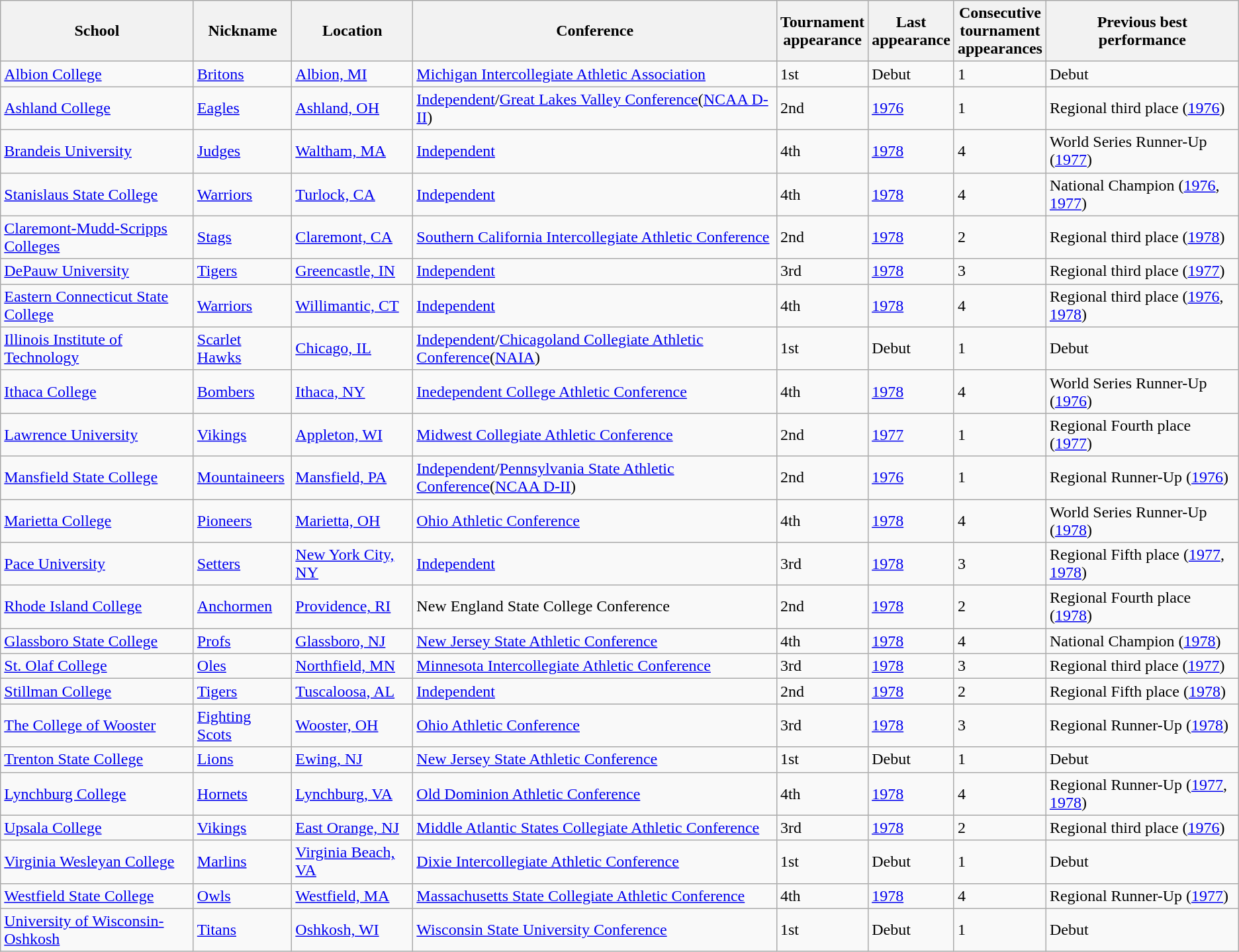<table class="wikitable sortable">
<tr>
<th>School</th>
<th>Nickname</th>
<th>Location</th>
<th>Conference</th>
<th data-sort-type="number">Tournament<br>appearance</th>
<th data-sort-type="number">Last<br>appearance</th>
<th>Consecutive<br>tournament<br>appearances</th>
<th>Previous best<br>performance</th>
</tr>
<tr>
<td><a href='#'>Albion College</a></td>
<td><a href='#'>Britons</a></td>
<td><a href='#'>Albion, MI</a></td>
<td><a href='#'>Michigan Intercollegiate Athletic Association</a></td>
<td>1st</td>
<td>Debut</td>
<td>1</td>
<td>Debut</td>
</tr>
<tr>
<td><a href='#'>Ashland College</a></td>
<td><a href='#'>Eagles</a></td>
<td><a href='#'>Ashland, OH</a></td>
<td><a href='#'>Independent</a>/<a href='#'>Great Lakes Valley Conference</a>(<a href='#'>NCAA D-II</a>)</td>
<td>2nd</td>
<td><a href='#'>1976</a></td>
<td>1</td>
<td>Regional third place (<a href='#'>1976</a>)</td>
</tr>
<tr>
<td><a href='#'>Brandeis University</a></td>
<td><a href='#'>Judges</a></td>
<td><a href='#'>Waltham, MA</a></td>
<td><a href='#'>Independent</a></td>
<td>4th</td>
<td><a href='#'>1978</a></td>
<td>4</td>
<td>World Series Runner-Up (<a href='#'>1977</a>)</td>
</tr>
<tr>
<td><a href='#'>Stanislaus State College</a></td>
<td><a href='#'>Warriors</a></td>
<td><a href='#'>Turlock, CA</a></td>
<td><a href='#'>Independent</a></td>
<td>4th</td>
<td><a href='#'>1978</a></td>
<td>4</td>
<td>National Champion (<a href='#'>1976</a>, <a href='#'>1977</a>)</td>
</tr>
<tr>
<td><a href='#'>Claremont-Mudd-Scripps Colleges</a></td>
<td><a href='#'>Stags</a></td>
<td><a href='#'>Claremont, CA</a></td>
<td><a href='#'>Southern California Intercollegiate Athletic Conference</a></td>
<td>2nd</td>
<td><a href='#'>1978</a></td>
<td>2</td>
<td>Regional third place (<a href='#'>1978</a>)</td>
</tr>
<tr>
<td><a href='#'>DePauw University</a></td>
<td><a href='#'>Tigers</a></td>
<td><a href='#'>Greencastle, IN</a></td>
<td><a href='#'>Independent</a></td>
<td>3rd</td>
<td><a href='#'>1978</a></td>
<td>3</td>
<td>Regional third place (<a href='#'>1977</a>)</td>
</tr>
<tr>
<td><a href='#'>Eastern Connecticut State College</a></td>
<td><a href='#'>Warriors</a></td>
<td><a href='#'>Willimantic, CT</a></td>
<td><a href='#'>Independent</a></td>
<td>4th</td>
<td><a href='#'>1978</a></td>
<td>4</td>
<td>Regional third place (<a href='#'>1976</a>, <a href='#'>1978</a>)</td>
</tr>
<tr>
<td><a href='#'>Illinois Institute of Technology</a></td>
<td><a href='#'>Scarlet Hawks</a></td>
<td><a href='#'>Chicago, IL</a></td>
<td><a href='#'>Independent</a>/<a href='#'>Chicagoland Collegiate Athletic Conference</a>(<a href='#'>NAIA</a>)</td>
<td>1st</td>
<td>Debut</td>
<td>1</td>
<td>Debut</td>
</tr>
<tr>
<td><a href='#'>Ithaca College</a></td>
<td><a href='#'>Bombers</a></td>
<td><a href='#'>Ithaca, NY</a></td>
<td><a href='#'>Inedependent College Athletic Conference</a></td>
<td>4th</td>
<td><a href='#'>1978</a></td>
<td>4</td>
<td>World Series Runner-Up (<a href='#'>1976</a>)</td>
</tr>
<tr>
<td><a href='#'>Lawrence University</a></td>
<td><a href='#'>Vikings</a></td>
<td><a href='#'>Appleton, WI</a></td>
<td><a href='#'>Midwest Collegiate Athletic Conference</a></td>
<td>2nd</td>
<td><a href='#'>1977</a></td>
<td>1</td>
<td>Regional Fourth place (<a href='#'>1977</a>)</td>
</tr>
<tr>
<td><a href='#'>Mansfield State College</a></td>
<td><a href='#'>Mountaineers</a></td>
<td><a href='#'>Mansfield, PA</a></td>
<td><a href='#'>Independent</a>/<a href='#'>Pennsylvania State Athletic Conference</a>(<a href='#'>NCAA D-II</a>)</td>
<td>2nd</td>
<td><a href='#'>1976</a></td>
<td>1</td>
<td>Regional Runner-Up (<a href='#'>1976</a>)</td>
</tr>
<tr>
<td><a href='#'>Marietta College</a></td>
<td><a href='#'>Pioneers</a></td>
<td><a href='#'>Marietta, OH</a></td>
<td><a href='#'>Ohio Athletic Conference</a></td>
<td>4th</td>
<td><a href='#'>1978</a></td>
<td>4</td>
<td>World Series Runner-Up (<a href='#'>1978</a>)</td>
</tr>
<tr>
<td><a href='#'>Pace University</a></td>
<td><a href='#'>Setters</a></td>
<td><a href='#'>New York City, NY</a></td>
<td><a href='#'>Independent</a></td>
<td>3rd</td>
<td><a href='#'>1978</a></td>
<td>3</td>
<td>Regional Fifth place (<a href='#'>1977</a>, <a href='#'>1978</a>)</td>
</tr>
<tr>
<td><a href='#'>Rhode Island College</a></td>
<td><a href='#'>Anchormen</a></td>
<td><a href='#'>Providence, RI</a></td>
<td>New England State College Conference</td>
<td>2nd</td>
<td><a href='#'>1978</a></td>
<td>2</td>
<td>Regional Fourth place (<a href='#'>1978</a>)</td>
</tr>
<tr>
<td><a href='#'>Glassboro State College</a></td>
<td><a href='#'>Profs</a></td>
<td><a href='#'>Glassboro, NJ</a></td>
<td><a href='#'>New Jersey State Athletic Conference</a></td>
<td>4th</td>
<td><a href='#'>1978</a></td>
<td>4</td>
<td>National Champion (<a href='#'>1978</a>)</td>
</tr>
<tr>
<td><a href='#'>St. Olaf College</a></td>
<td><a href='#'>Oles</a></td>
<td><a href='#'>Northfield, MN</a></td>
<td><a href='#'>Minnesota Intercollegiate Athletic Conference</a></td>
<td>3rd</td>
<td><a href='#'>1978</a></td>
<td>3</td>
<td>Regional third place (<a href='#'>1977</a>)</td>
</tr>
<tr>
<td><a href='#'>Stillman College</a></td>
<td><a href='#'>Tigers</a></td>
<td><a href='#'>Tuscaloosa, AL</a></td>
<td><a href='#'>Independent</a></td>
<td>2nd</td>
<td><a href='#'>1978</a></td>
<td>2</td>
<td>Regional Fifth place (<a href='#'>1978</a>)</td>
</tr>
<tr>
<td><a href='#'>The College of Wooster</a></td>
<td><a href='#'>Fighting Scots</a></td>
<td><a href='#'>Wooster, OH</a></td>
<td><a href='#'>Ohio Athletic Conference</a></td>
<td>3rd</td>
<td><a href='#'>1978</a></td>
<td>3</td>
<td>Regional Runner-Up (<a href='#'>1978</a>)</td>
</tr>
<tr>
<td><a href='#'>Trenton State College</a></td>
<td><a href='#'>Lions</a></td>
<td><a href='#'>Ewing, NJ</a></td>
<td><a href='#'>New Jersey State Athletic Conference</a></td>
<td>1st</td>
<td>Debut</td>
<td>1</td>
<td>Debut</td>
</tr>
<tr>
<td><a href='#'>Lynchburg College</a></td>
<td><a href='#'>Hornets</a></td>
<td><a href='#'>Lynchburg, VA</a></td>
<td><a href='#'>Old Dominion Athletic Conference</a></td>
<td>4th</td>
<td><a href='#'>1978</a></td>
<td>4</td>
<td>Regional Runner-Up (<a href='#'>1977</a>, <a href='#'>1978</a>)</td>
</tr>
<tr>
<td><a href='#'>Upsala College</a></td>
<td><a href='#'>Vikings</a></td>
<td><a href='#'>East Orange, NJ</a></td>
<td><a href='#'>Middle Atlantic States Collegiate Athletic Conference</a></td>
<td>3rd</td>
<td><a href='#'>1978</a></td>
<td>2</td>
<td>Regional third place (<a href='#'>1976</a>)</td>
</tr>
<tr>
<td><a href='#'>Virginia Wesleyan College</a></td>
<td><a href='#'>Marlins</a></td>
<td><a href='#'>Virginia Beach, VA</a></td>
<td><a href='#'>Dixie Intercollegiate Athletic Conference</a></td>
<td>1st</td>
<td>Debut</td>
<td>1</td>
<td>Debut</td>
</tr>
<tr>
<td><a href='#'>Westfield State College</a></td>
<td><a href='#'>Owls</a></td>
<td><a href='#'>Westfield, MA</a></td>
<td><a href='#'>Massachusetts State Collegiate Athletic Conference</a></td>
<td>4th</td>
<td><a href='#'>1978</a></td>
<td>4</td>
<td>Regional Runner-Up (<a href='#'>1977</a>)</td>
</tr>
<tr>
<td><a href='#'>University of Wisconsin-Oshkosh</a></td>
<td><a href='#'>Titans</a></td>
<td><a href='#'>Oshkosh, WI</a></td>
<td><a href='#'>Wisconsin State University Conference</a></td>
<td>1st</td>
<td>Debut</td>
<td>1</td>
<td>Debut</td>
</tr>
</table>
